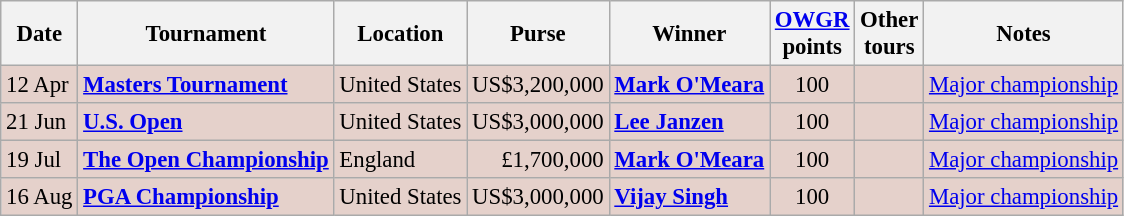<table class="wikitable" style="font-size:95%">
<tr>
<th>Date</th>
<th>Tournament</th>
<th>Location</th>
<th>Purse</th>
<th>Winner</th>
<th><a href='#'>OWGR</a><br>points</th>
<th>Other<br>tours</th>
<th>Notes</th>
</tr>
<tr style="background:#e5d1cb;">
<td>12 Apr</td>
<td><strong><a href='#'>Masters Tournament</a></strong></td>
<td>United States</td>
<td align=right>US$3,200,000</td>
<td> <strong><a href='#'>Mark O'Meara</a></strong></td>
<td align=center>100</td>
<td></td>
<td><a href='#'>Major championship</a></td>
</tr>
<tr style="background:#e5d1cb;">
<td>21 Jun</td>
<td><strong><a href='#'>U.S. Open</a></strong></td>
<td>United States</td>
<td align=right>US$3,000,000</td>
<td> <strong><a href='#'>Lee Janzen</a></strong></td>
<td align=center>100</td>
<td></td>
<td><a href='#'>Major championship</a></td>
</tr>
<tr style="background:#e5d1cb;">
<td>19 Jul</td>
<td><strong><a href='#'>The Open Championship</a></strong></td>
<td>England</td>
<td align=right>£1,700,000</td>
<td> <strong><a href='#'>Mark O'Meara</a></strong></td>
<td align=center>100</td>
<td></td>
<td><a href='#'>Major championship</a></td>
</tr>
<tr style="background:#e5d1cb;">
<td>16 Aug</td>
<td><strong><a href='#'>PGA Championship</a></strong></td>
<td>United States</td>
<td align=right>US$3,000,000</td>
<td> <strong><a href='#'>Vijay Singh</a></strong></td>
<td align=center>100</td>
<td></td>
<td><a href='#'>Major championship</a></td>
</tr>
</table>
